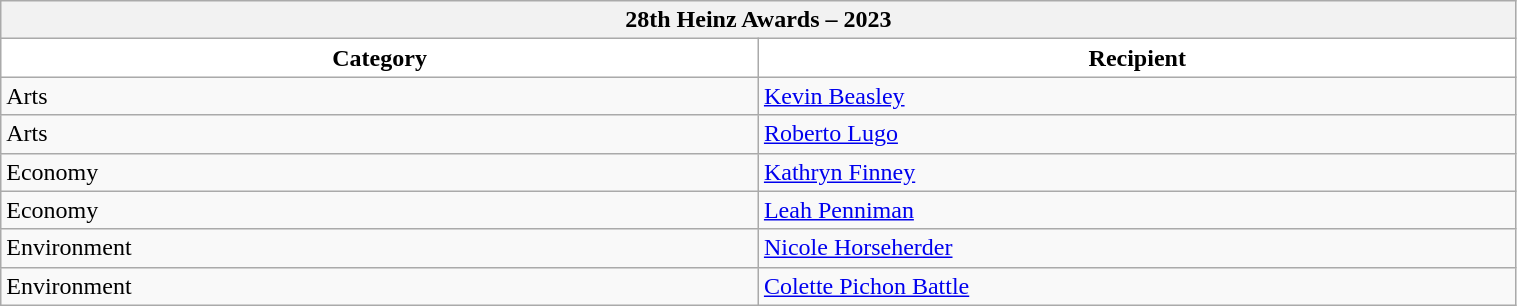<table class="wikitable" style="width:80%; text-align:left">
<tr>
<th colspan="2" style="background:cream"><span>28th Heinz Awards – 2023</span></th>
</tr>
<tr>
<th style="background:white; width:40%">Category</th>
<th style="background:white; width:40%">Recipient</th>
</tr>
<tr>
<td>Arts</td>
<td><a href='#'>Kevin Beasley</a></td>
</tr>
<tr>
<td>Arts</td>
<td><a href='#'>Roberto Lugo</a></td>
</tr>
<tr>
<td>Economy</td>
<td><a href='#'>Kathryn Finney</a></td>
</tr>
<tr>
<td>Economy</td>
<td><a href='#'>Leah Penniman</a></td>
</tr>
<tr>
<td>Environment</td>
<td><a href='#'>Nicole Horseherder</a></td>
</tr>
<tr>
<td>Environment</td>
<td><a href='#'>Colette Pichon Battle</a></td>
</tr>
</table>
